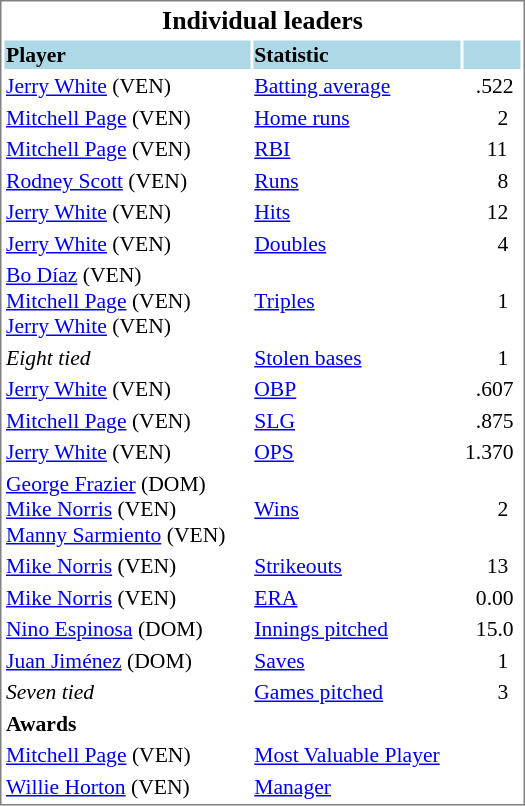<table cellpadding="1"  style="width:350px; font-size:90%; border:1px solid gray;">
<tr style="text-align:center; font-size:larger;">
<td colspan=6><strong>Individual leaders</strong></td>
</tr>
<tr style="background:lightblue;">
<td><strong>Player</strong></td>
<td><strong>Statistic</strong></td>
<td></td>
</tr>
<tr>
<td><a href='#'>Jerry White</a> (VEN)</td>
<td><a href='#'>Batting average</a></td>
<td>  .522</td>
</tr>
<tr>
<td><a href='#'>Mitchell Page</a> (VEN)</td>
<td><a href='#'>Home runs</a></td>
<td>      2</td>
</tr>
<tr>
<td><a href='#'>Mitchell Page</a> (VEN)</td>
<td><a href='#'>RBI</a></td>
<td>    11</td>
</tr>
<tr>
<td><a href='#'>Rodney Scott</a> (VEN)</td>
<td><a href='#'>Runs</a></td>
<td>      8</td>
</tr>
<tr>
<td><a href='#'>Jerry White</a> (VEN)</td>
<td><a href='#'>Hits</a></td>
<td>    12</td>
</tr>
<tr>
<td><a href='#'>Jerry White</a> (VEN)</td>
<td><a href='#'>Doubles</a></td>
<td>      4</td>
</tr>
<tr>
<td><a href='#'>Bo Díaz</a> (VEN) <br> <a href='#'>Mitchell Page</a> (VEN) <br> <a href='#'>Jerry White</a> (VEN)</td>
<td><a href='#'>Triples</a></td>
<td>      1</td>
</tr>
<tr>
<td><em>Eight tied</em></td>
<td><a href='#'>Stolen bases</a></td>
<td>      1</td>
</tr>
<tr>
<td><a href='#'>Jerry White</a> (VEN)</td>
<td><a href='#'>OBP</a></td>
<td>  .607</td>
</tr>
<tr>
<td><a href='#'>Mitchell Page</a> (VEN)</td>
<td><a href='#'>SLG</a></td>
<td>  .875</td>
</tr>
<tr>
<td><a href='#'>Jerry White</a> (VEN)</td>
<td><a href='#'>OPS</a></td>
<td>1.370</td>
</tr>
<tr>
<td><a href='#'>George Frazier</a> (DOM) <br> <a href='#'>Mike Norris</a> (VEN) <br> <a href='#'>Manny Sarmiento</a> (VEN)</td>
<td><a href='#'>Wins</a></td>
<td>      2</td>
</tr>
<tr>
<td><a href='#'>Mike Norris</a> (VEN)</td>
<td><a href='#'>Strikeouts</a></td>
<td>    13</td>
</tr>
<tr>
<td><a href='#'>Mike Norris</a> (VEN)</td>
<td><a href='#'>ERA</a></td>
<td>  0.00</td>
</tr>
<tr>
<td><a href='#'>Nino Espinosa</a> (DOM)</td>
<td><a href='#'>Innings pitched</a></td>
<td>  15.0</td>
</tr>
<tr>
<td><a href='#'>Juan Jiménez</a> (DOM)</td>
<td><a href='#'>Saves</a></td>
<td>      1</td>
</tr>
<tr>
<td><em>Seven tied</em></td>
<td><a href='#'>Games pitched</a></td>
<td>      3</td>
</tr>
<tr>
<td><strong>Awards</strong></td>
</tr>
<tr>
<td><a href='#'>Mitchell Page</a> (VEN)</td>
<td><a href='#'>Most Valuable Player</a></td>
</tr>
<tr>
<td><a href='#'>Willie Horton</a> (VEN)</td>
<td><a href='#'>Manager</a></td>
</tr>
</table>
